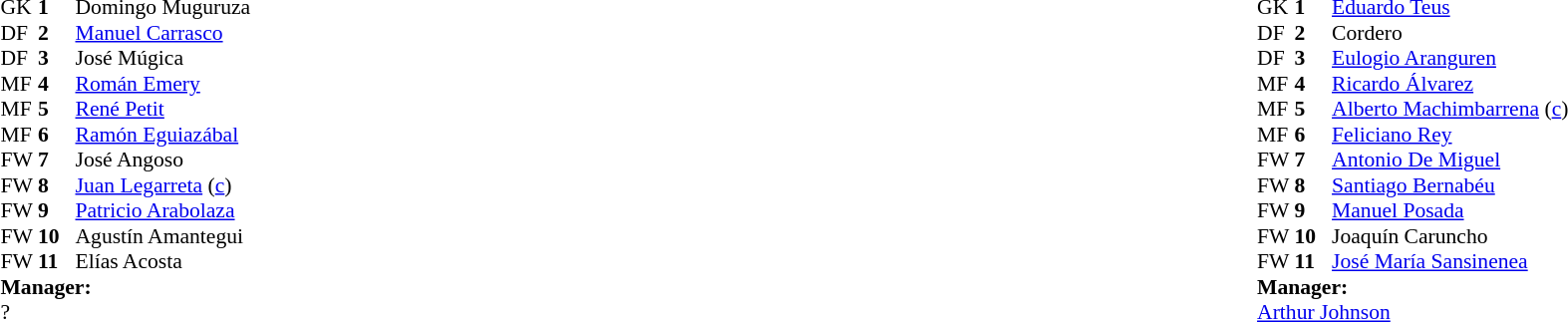<table width="100%">
<tr>
<td valign="top" width="50%"><br><table style="font-size: 90%" cellspacing="0" cellpadding="0">
<tr>
<td colspan="4"></td>
</tr>
<tr>
<th width="25"></th>
<th width="25"></th>
</tr>
<tr>
<td>GK</td>
<td><strong>1</strong></td>
<td> Domingo Muguruza</td>
</tr>
<tr>
<td>DF</td>
<td><strong>2</strong></td>
<td> <a href='#'>Manuel Carrasco</a></td>
</tr>
<tr>
<td>DF</td>
<td><strong>3</strong></td>
<td> José Múgica</td>
</tr>
<tr>
<td>MF</td>
<td><strong>4</strong></td>
<td> <a href='#'>Román Emery</a></td>
</tr>
<tr>
<td>MF</td>
<td><strong>5</strong></td>
<td> <a href='#'>René Petit</a></td>
</tr>
<tr>
<td>MF</td>
<td><strong>6</strong></td>
<td> <a href='#'>Ramón Eguiazábal</a></td>
</tr>
<tr>
<td>FW</td>
<td><strong>7</strong></td>
<td> José Angoso</td>
</tr>
<tr>
<td>FW</td>
<td><strong>8</strong></td>
<td> <a href='#'>Juan Legarreta</a> (<a href='#'>c</a>)</td>
</tr>
<tr>
<td>FW</td>
<td><strong>9</strong></td>
<td> <a href='#'>Patricio Arabolaza</a></td>
</tr>
<tr>
<td>FW</td>
<td><strong>10</strong></td>
<td> Agustín Amantegui</td>
</tr>
<tr>
<td>FW</td>
<td><strong>11</strong></td>
<td> Elías Acosta</td>
</tr>
<tr>
<td colspan=3><strong>Manager:</strong></td>
</tr>
<tr>
<td colspan=4>?</td>
</tr>
<tr>
</tr>
</table>
</td>
<td valign="top" width="50%"><br><table style="font-size: 90%" cellspacing="0" cellpadding="0" align=center>
<tr>
<td colspan="4"></td>
</tr>
<tr>
<th width=25></th>
<th width=25></th>
</tr>
<tr>
<td>GK</td>
<td><strong>1</strong></td>
<td> <a href='#'>Eduardo Teus</a></td>
</tr>
<tr>
<td>DF</td>
<td><strong>2</strong></td>
<td> Cordero</td>
</tr>
<tr>
<td>DF</td>
<td><strong>3</strong></td>
<td> <a href='#'>Eulogio Aranguren</a></td>
</tr>
<tr>
<td>MF</td>
<td><strong>4</strong></td>
<td> <a href='#'>Ricardo Álvarez</a></td>
</tr>
<tr>
<td>MF</td>
<td><strong>5</strong></td>
<td> <a href='#'>Alberto Machimbarrena</a> (<a href='#'>c</a>)</td>
</tr>
<tr>
<td>MF</td>
<td><strong>6</strong></td>
<td> <a href='#'>Feliciano Rey</a></td>
</tr>
<tr>
<td>FW</td>
<td><strong>7</strong></td>
<td> <a href='#'>Antonio De Miguel</a></td>
</tr>
<tr>
<td>FW</td>
<td><strong>8</strong></td>
<td> <a href='#'>Santiago Bernabéu</a></td>
</tr>
<tr>
<td>FW</td>
<td><strong>9</strong></td>
<td> <a href='#'>Manuel Posada</a></td>
</tr>
<tr>
<td>FW</td>
<td><strong>10</strong></td>
<td> Joaquín Caruncho</td>
</tr>
<tr>
<td>FW</td>
<td><strong>11</strong></td>
<td> <a href='#'>José María Sansinenea</a></td>
</tr>
<tr>
<td colspan=3><strong>Manager:</strong></td>
</tr>
<tr>
<td colspan=4> <a href='#'>Arthur Johnson</a></td>
</tr>
</table>
</td>
</tr>
</table>
